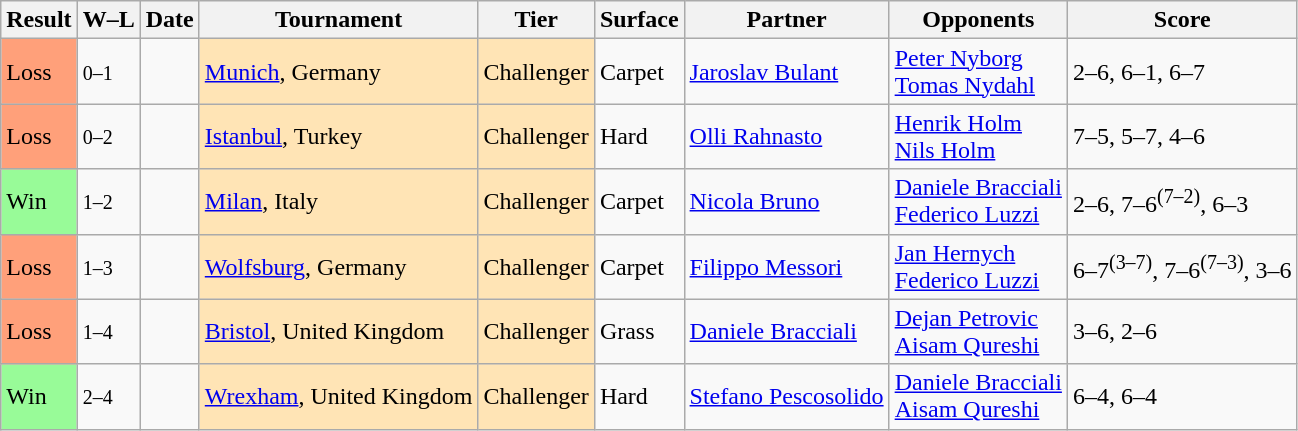<table class="sortable wikitable">
<tr>
<th>Result</th>
<th class="unsortable">W–L</th>
<th>Date</th>
<th>Tournament</th>
<th>Tier</th>
<th>Surface</th>
<th>Partner</th>
<th>Opponents</th>
<th class="unsortable">Score</th>
</tr>
<tr>
<td style="background:#ffa07a;">Loss</td>
<td><small>0–1</small></td>
<td></td>
<td style="background:moccasin;"><a href='#'>Munich</a>, Germany</td>
<td style="background:moccasin;">Challenger</td>
<td>Carpet</td>
<td> <a href='#'>Jaroslav Bulant</a></td>
<td> <a href='#'>Peter Nyborg</a> <br>  <a href='#'>Tomas Nydahl</a></td>
<td>2–6, 6–1, 6–7</td>
</tr>
<tr>
<td style="background:#ffa07a;">Loss</td>
<td><small>0–2</small></td>
<td></td>
<td style="background:moccasin;"><a href='#'>Istanbul</a>, Turkey</td>
<td style="background:moccasin;">Challenger</td>
<td>Hard</td>
<td> <a href='#'>Olli Rahnasto</a></td>
<td> <a href='#'>Henrik Holm</a> <br>  <a href='#'>Nils Holm</a></td>
<td>7–5, 5–7, 4–6</td>
</tr>
<tr>
<td style="background:#98fb98;">Win</td>
<td><small>1–2</small></td>
<td></td>
<td style="background:moccasin;"><a href='#'>Milan</a>, Italy</td>
<td style="background:moccasin;">Challenger</td>
<td>Carpet</td>
<td> <a href='#'>Nicola Bruno</a></td>
<td> <a href='#'>Daniele Bracciali</a> <br>  <a href='#'>Federico Luzzi</a></td>
<td>2–6, 7–6<sup>(7–2)</sup>, 6–3</td>
</tr>
<tr>
<td style="background:#ffa07a;">Loss</td>
<td><small>1–3</small></td>
<td></td>
<td style="background:moccasin;"><a href='#'>Wolfsburg</a>, Germany</td>
<td style="background:moccasin;">Challenger</td>
<td>Carpet</td>
<td> <a href='#'>Filippo Messori</a></td>
<td> <a href='#'>Jan Hernych</a> <br>  <a href='#'>Federico Luzzi</a></td>
<td>6–7<sup>(3–7)</sup>, 7–6<sup>(7–3)</sup>, 3–6</td>
</tr>
<tr>
<td style="background:#ffa07a;">Loss</td>
<td><small>1–4</small></td>
<td></td>
<td style="background:moccasin;"><a href='#'>Bristol</a>, United Kingdom</td>
<td style="background:moccasin;">Challenger</td>
<td>Grass</td>
<td> <a href='#'>Daniele Bracciali</a></td>
<td> <a href='#'>Dejan Petrovic</a> <br>  <a href='#'>Aisam Qureshi</a></td>
<td>3–6, 2–6</td>
</tr>
<tr>
<td style="background:#98fb98;">Win</td>
<td><small>2–4</small></td>
<td></td>
<td style="background:moccasin;"><a href='#'>Wrexham</a>, United Kingdom</td>
<td style="background:moccasin;">Challenger</td>
<td>Hard</td>
<td> <a href='#'>Stefano Pescosolido</a></td>
<td> <a href='#'>Daniele Bracciali</a> <br>  <a href='#'>Aisam Qureshi</a></td>
<td>6–4, 6–4</td>
</tr>
</table>
